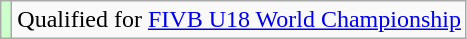<table class="wikitable">
<tr>
<td bgcolor=#ccffcc></td>
<td>Qualified for <a href='#'>FIVB U18 World Championship</a></td>
</tr>
</table>
